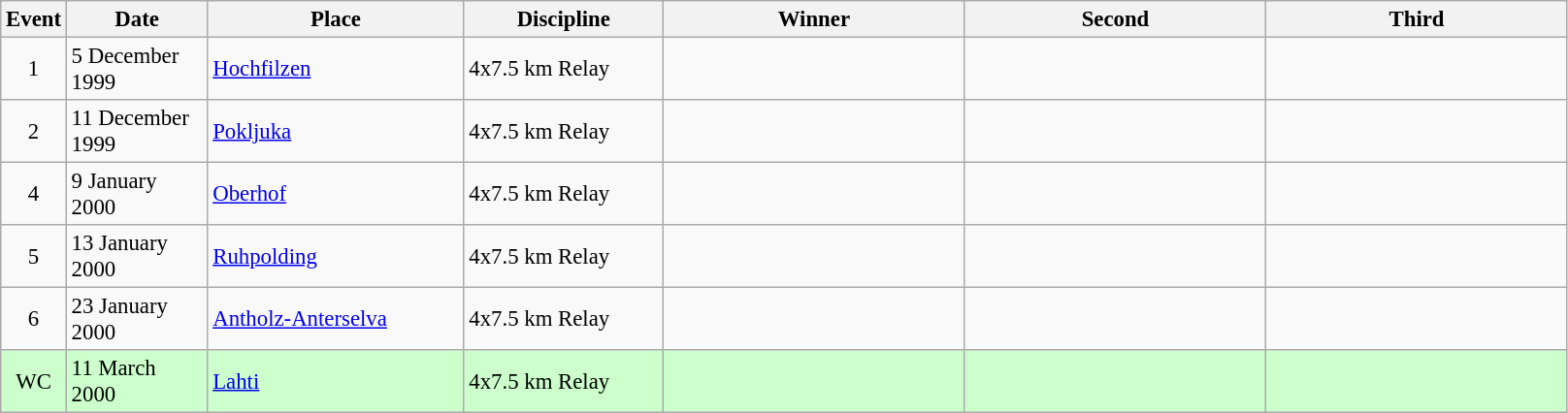<table class="wikitable" style="font-size:95%;">
<tr>
<th width="30">Event</th>
<th width="90">Date</th>
<th width="169">Place</th>
<th width="130">Discipline</th>
<th width="200">Winner</th>
<th width="200">Second</th>
<th width="200">Third</th>
</tr>
<tr>
<td align=center>1</td>
<td>5 December 1999</td>
<td> <a href='#'>Hochfilzen</a></td>
<td>4x7.5 km Relay</td>
<td></td>
<td></td>
<td></td>
</tr>
<tr>
<td align=center>2</td>
<td>11 December 1999</td>
<td> <a href='#'>Pokljuka</a></td>
<td>4x7.5 km Relay</td>
<td></td>
<td></td>
<td></td>
</tr>
<tr>
<td align=center>4</td>
<td>9 January 2000</td>
<td> <a href='#'>Oberhof</a></td>
<td>4x7.5 km Relay</td>
<td></td>
<td></td>
<td></td>
</tr>
<tr>
<td align=center>5</td>
<td>13 January 2000</td>
<td> <a href='#'>Ruhpolding</a></td>
<td>4x7.5 km Relay</td>
<td></td>
<td></td>
<td></td>
</tr>
<tr>
<td align=center>6</td>
<td>23 January 2000</td>
<td> <a href='#'>Antholz-Anterselva</a></td>
<td>4x7.5 km Relay</td>
<td></td>
<td></td>
<td></td>
</tr>
<tr style="background:#CCFFCC">
<td align=center>WC</td>
<td>11 March 2000</td>
<td> <a href='#'>Lahti</a></td>
<td>4x7.5 km Relay</td>
<td></td>
<td></td>
<td></td>
</tr>
</table>
